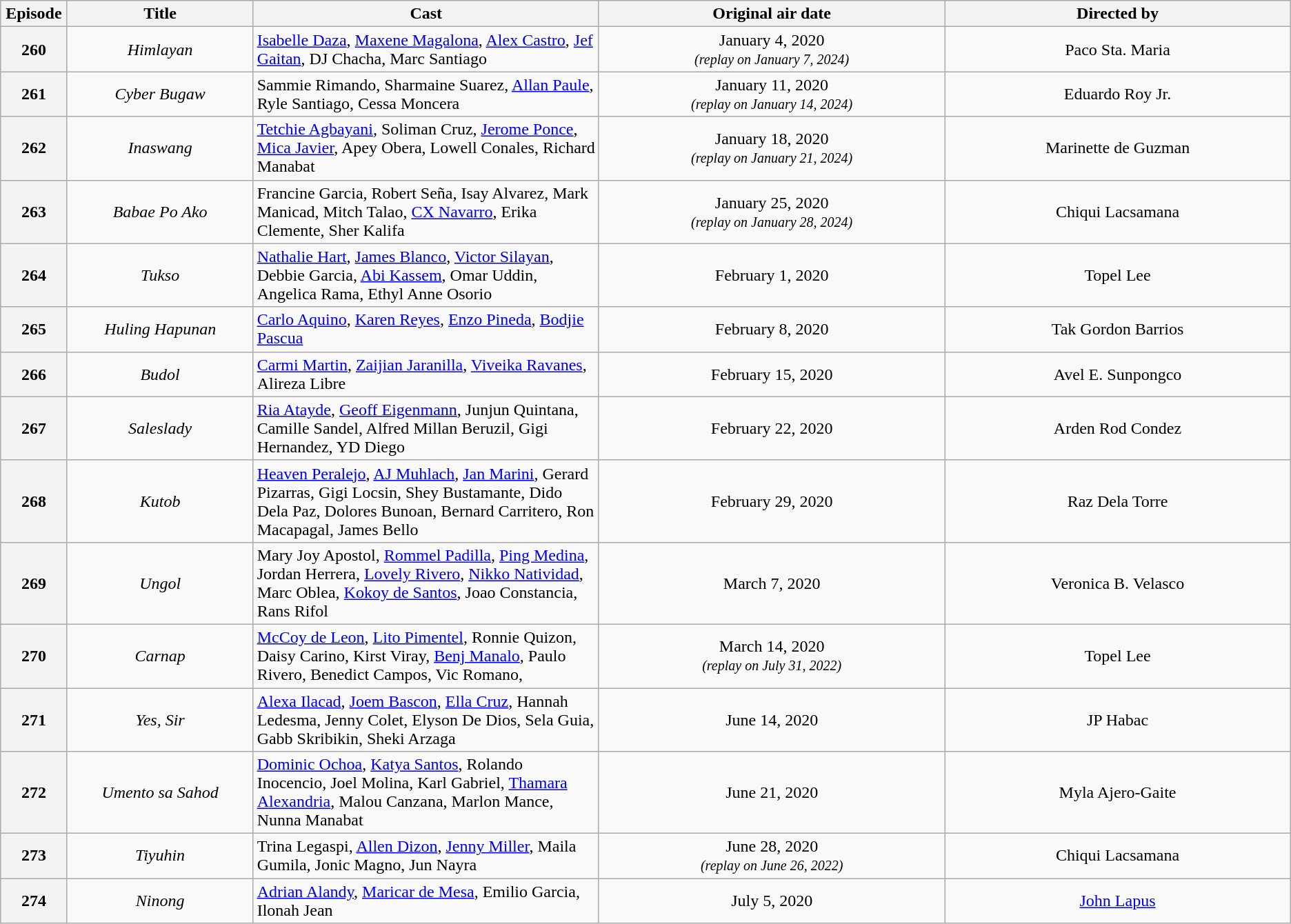<table class="wikitable sortable" style="text-align:center">
<tr>
<th style="width:5%;">Episode</th>
<th style="width:14%;">Title</th>
<th style="width:26%;">Cast</th>
<th style="width:26%;">Original air date</th>
<th style="width:26%;">Directed by</th>
</tr>
<tr>
<th>260</th>
<td><em>Himlayan</em></td>
<td style= "text-align:left;"><a href='#'>Isabelle Daza</a>, <a href='#'>Maxene Magalona</a>, <a href='#'>Alex Castro</a>, <a href='#'>Jef Gaitan</a>, DJ Chacha, Marc Santiago</td>
<td>January 4, 2020<br><small><em>(replay on January 7, 2024)</em></small></td>
<td>Paco Sta. Maria</td>
</tr>
<tr>
<th>261</th>
<td><em>Cyber Bugaw</em></td>
<td style= "text-align:left;">Sammie Rimando, Sharmaine Suarez, <a href='#'>Allan Paule</a>, Ryle Santiago, Cessa Moncera</td>
<td>January 11, 2020<br><small><em>(replay on January 14, 2024)</em></small></td>
<td>Eduardo Roy Jr.</td>
</tr>
<tr>
<th>262</th>
<td><em>Inaswang</em></td>
<td style= "text-align:left;"><a href='#'>Tetchie Agbayani</a>, Soliman Cruz, <a href='#'>Jerome Ponce</a>, <a href='#'>Mica Javier</a>, Apey Obera, Lowell Conales, Richard Manabat</td>
<td>January 18, 2020<br><small><em>(replay on January 21, 2024)</em></small></td>
<td>Marinette de Guzman</td>
</tr>
<tr>
<th>263</th>
<td><em>Babae Po Ako</em></td>
<td style= "text-align:left;">Francine Garcia, Robert Seña, Isay Alvarez, Mark Manicad, Mitch Talao, <a href='#'>CX Navarro</a>, Erika Clemente, Sher Kalifa</td>
<td>January 25, 2020<br><small><em>(replay on January 28, 2024)</em></small></td>
<td>Chiqui Lacsamana</td>
</tr>
<tr>
<th>264</th>
<td><em>Tukso</em></td>
<td style= "text-align:left;"><a href='#'>Nathalie Hart</a>, <a href='#'>James Blanco</a>, <a href='#'>Victor Silayan</a>, Debbie Garcia, <a href='#'>Abi Kassem</a>, Omar Uddin, Angelica Rama, Ethyl Anne Osorio</td>
<td>February 1, 2020</td>
<td>Topel Lee</td>
</tr>
<tr>
<th>265</th>
<td><em>Huling Hapunan</em></td>
<td style= "text-align:left;"><a href='#'>Carlo Aquino</a>, <a href='#'>Karen Reyes</a>, <a href='#'>Enzo Pineda</a>, <a href='#'>Bodjie Pascua</a></td>
<td>February 8, 2020</td>
<td>Tak Gordon Barrios</td>
</tr>
<tr>
<th>266</th>
<td><em>Budol</em></td>
<td style= "text-align:left;"><a href='#'>Carmi Martin</a>, <a href='#'>Zaijian Jaranilla</a>, <a href='#'>Viveika Ravanes</a>, Alireza Libre</td>
<td>February 15, 2020</td>
<td>Avel E. Sunpongco</td>
</tr>
<tr>
<th>267</th>
<td><em>Saleslady</em></td>
<td style= "text-align:left;"><a href='#'>Ria Atayde</a>, <a href='#'>Geoff Eigenmann</a>, Junjun Quintana, Camille Sandel, Alfred Millan Beruzil, Gigi Hernandez, YD Diego</td>
<td>February 22, 2020</td>
<td>Arden Rod Condez</td>
</tr>
<tr>
<th>268</th>
<td><em>Kutob</em></td>
<td style= "text-align:left;"><a href='#'>Heaven Peralejo</a>, <a href='#'>AJ Muhlach</a>, <a href='#'>Jan Marini</a>, Gerard Pizarras, Gigi Locsin, Shey Bustamante, Dido Dela Paz, Dolores Bunoan, Bernard Carritero, Ron Macapagal, James Bello</td>
<td>February 29, 2020</td>
<td>Raz Dela Torre</td>
</tr>
<tr>
<th>269</th>
<td><em>Ungol</em></td>
<td style= "text-align:left;">Mary Joy Apostol, <a href='#'>Rommel Padilla</a>, <a href='#'>Ping Medina</a>, Jordan Herrera, <a href='#'>Lovely Rivero</a>, <a href='#'>Nikko Natividad</a>, Marc Oblea, <a href='#'>Kokoy de Santos</a>, Joao Constancia, Rans Rifol</td>
<td>March 7, 2020</td>
<td>Veronica B. Velasco</td>
</tr>
<tr>
<th>270</th>
<td><em>Carnap</em></td>
<td style= "text-align:left;"><a href='#'>McCoy de Leon</a>, <a href='#'>Lito Pimentel</a>, Ronnie Quizon, Daisy Carino, Kirst Viray, <a href='#'>Benj Manalo</a>, Paulo Rivero, Benedict Campos, Vic Romano,</td>
<td>March 14, 2020<br><small><em>(replay on July 31, 2022)</em></small></td>
<td>Topel Lee</td>
</tr>
<tr>
<th>271</th>
<td><em>Yes, Sir</em></td>
<td style= "text-align:left;"><a href='#'>Alexa Ilacad</a>, <a href='#'>Joem Bascon</a>, <a href='#'>Ella Cruz</a>, Hannah Ledesma, Jenny Colet, Elyson De Dios, Sela Guia, Gabb Skribikin, Sheki Arzaga</td>
<td>June 14, 2020</td>
<td>JP Habac</td>
</tr>
<tr>
<th>272</th>
<td><em>Umento sa Sahod</em></td>
<td style= "text-align:left;"><a href='#'>Dominic Ochoa</a>, <a href='#'>Katya Santos</a>, Rolando Inocencio, Joel Molina, Karl Gabriel, <a href='#'>Thamara Alexandria</a>, Malou Canzana, Marlon Mance, Nunna Manabat</td>
<td>June 21, 2020</td>
<td>Myla Ajero-Gaite</td>
</tr>
<tr>
<th>273</th>
<td><em>Tiyuhin</em></td>
<td style= "text-align:left;">Trina Legaspi, <a href='#'>Allen Dizon</a>, <a href='#'>Jenny Miller</a>, Maila Gumila, Jonic Magno, Jun Nayra</td>
<td>June 28, 2020<br><small><em>(replay on June 26, 2022)</em></small></td>
<td>Chiqui Lacsamana</td>
</tr>
<tr>
<th>274</th>
<td><em>Ninong</em></td>
<td style= "text-align:left;"><a href='#'>Adrian Alandy</a>, <a href='#'>Maricar de Mesa</a>, Emilio Garcia, Ilonah Jean</td>
<td>July 5, 2020</td>
<td><a href='#'>John Lapus</a></td>
</tr>
</table>
